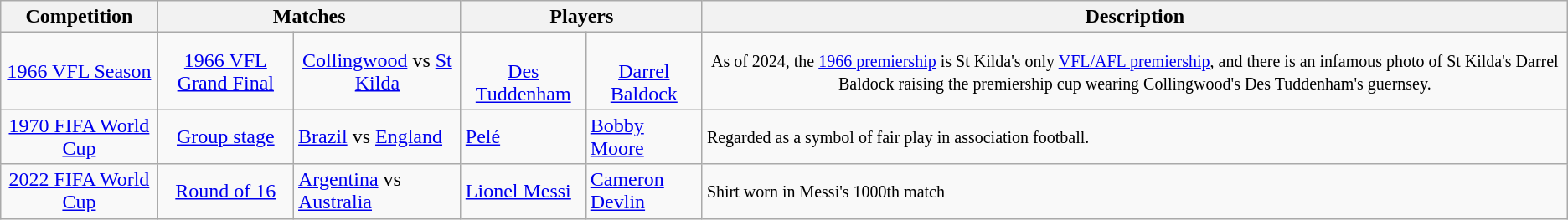<table class="wikitable sortable" style="text-align: center;">
<tr>
<th>Competition</th>
<th colspan="2">Matches</th>
<th colspan="2">Players</th>
<th>Description</th>
</tr>
<tr>
<td><a href='#'>1966 VFL Season</a></td>
<td><a href='#'>1966 VFL Grand Final</a></td>
<td><a href='#'>Collingwood</a> vs <a href='#'>St Kilda</a></td>
<td><br><a href='#'>Des Tuddenham</a></td>
<td><br><a href='#'>Darrel Baldock</a></td>
<td><small>As of 2024, the <a href='#'>1966 premiership</a> is St Kilda's only <a href='#'>VFL/AFL premiership</a>, and there is an infamous photo of St Kilda's Darrel Baldock raising the premiership cup wearing Collingwood's Des Tuddenham's guernsey.</small></td>
</tr>
<tr>
<td><a href='#'>1970 FIFA World Cup</a></td>
<td><a href='#'>Group stage</a></td>
<td align=left><a href='#'>Brazil</a> vs <a href='#'>England</a></td>
<td align=left> <a href='#'>Pelé</a></td>
<td align=left> <a href='#'>Bobby Moore</a></td>
<td align=left><small>Regarded as a symbol of fair play in association football.</small></td>
</tr>
<tr>
<td><a href='#'>2022 FIFA World Cup</a></td>
<td><a href='#'>Round of 16</a></td>
<td align=left><a href='#'>Argentina</a> vs <a href='#'>Australia</a></td>
<td align=left> <a href='#'>Lionel Messi</a></td>
<td align=left> <a href='#'>Cameron Devlin</a></td>
<td align=left><small>Shirt worn in Messi's 1000th match</small></td>
</tr>
</table>
